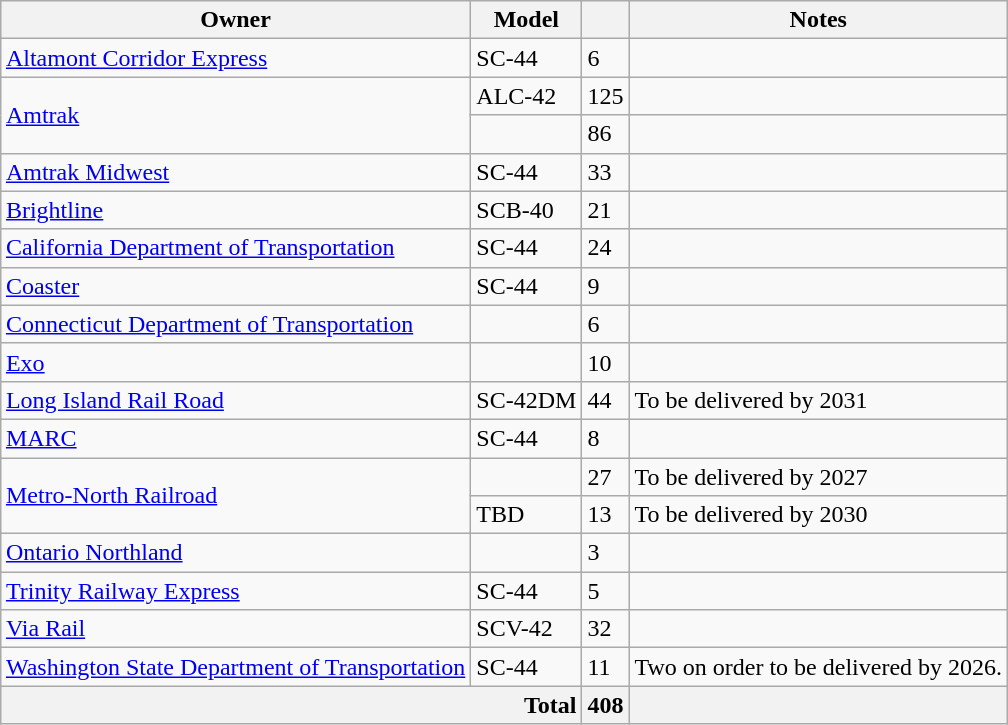<table class="wikitable sortable mw-collapsible" style="margin:auto">
<tr>
<th>Owner</th>
<th>Model</th>
<th></th>
<th>Notes</th>
</tr>
<tr>
<td><a href='#'>Altamont Corridor Express</a></td>
<td>SC-44</td>
<td>6</td>
<td></td>
</tr>
<tr>
<td rowspan="2"><a href='#'>Amtrak</a></td>
<td>ALC-42</td>
<td>125</td>
<td></td>
</tr>
<tr>
<td></td>
<td>86</td>
<td></td>
</tr>
<tr>
<td><a href='#'>Amtrak Midwest</a></td>
<td>SC-44</td>
<td>33</td>
<td></td>
</tr>
<tr>
<td><a href='#'>Brightline</a></td>
<td>SCB-40</td>
<td>21</td>
<td></td>
</tr>
<tr>
<td><a href='#'>California Department of Transportation</a></td>
<td>SC-44</td>
<td>24</td>
<td></td>
</tr>
<tr>
<td><a href='#'>Coaster</a></td>
<td>SC-44</td>
<td>9</td>
<td></td>
</tr>
<tr>
<td><a href='#'>Connecticut Department of Transportation</a></td>
<td></td>
<td>6</td>
<td></td>
</tr>
<tr>
<td><a href='#'>Exo</a></td>
<td></td>
<td>10</td>
<td></td>
</tr>
<tr>
<td><a href='#'>Long Island Rail Road</a></td>
<td>SC-42DM</td>
<td>44</td>
<td>To be delivered by 2031</td>
</tr>
<tr>
<td><a href='#'>MARC</a></td>
<td>SC-44</td>
<td>8</td>
<td></td>
</tr>
<tr>
<td rowspan="2"><a href='#'>Metro-North Railroad</a></td>
<td></td>
<td>27</td>
<td>To be delivered by 2027</td>
</tr>
<tr>
<td>TBD</td>
<td>13</td>
<td>To be delivered by 2030</td>
</tr>
<tr>
<td><a href='#'>Ontario Northland</a></td>
<td></td>
<td>3</td>
<td></td>
</tr>
<tr>
<td><a href='#'>Trinity Railway Express</a></td>
<td>SC-44</td>
<td>5</td>
<td></td>
</tr>
<tr>
<td><a href='#'>Via Rail</a></td>
<td>SCV-42</td>
<td>32</td>
<td></td>
</tr>
<tr>
<td><a href='#'>Washington State Department of Transportation</a></td>
<td>SC-44</td>
<td>11</td>
<td>Two on order to be delivered by 2026.</td>
</tr>
<tr>
<th colspan="2" style="text-align:right">Total</th>
<th>408</th>
<th></th>
</tr>
</table>
